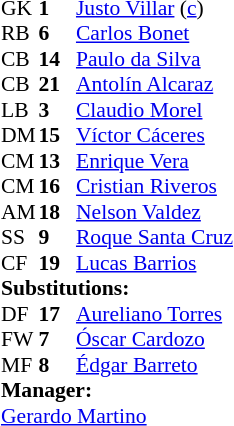<table style="font-size: 90%" cellspacing="0" cellpadding="0" align="center">
<tr>
<th width=25></th>
<th width=25></th>
</tr>
<tr>
<td>GK</td>
<td><strong>1</strong></td>
<td><a href='#'>Justo Villar</a> (<a href='#'>c</a>)</td>
</tr>
<tr>
<td>RB</td>
<td><strong>6</strong></td>
<td><a href='#'>Carlos Bonet</a></td>
</tr>
<tr>
<td>CB</td>
<td><strong>14</strong></td>
<td><a href='#'>Paulo da Silva</a></td>
</tr>
<tr>
<td>CB</td>
<td><strong>21</strong></td>
<td><a href='#'>Antolín Alcaraz</a></td>
</tr>
<tr>
<td>LB</td>
<td><strong>3</strong></td>
<td><a href='#'>Claudio Morel</a></td>
</tr>
<tr>
<td>DM</td>
<td><strong>15</strong></td>
<td><a href='#'>Víctor Cáceres</a></td>
</tr>
<tr>
<td>CM</td>
<td><strong>13</strong></td>
<td><a href='#'>Enrique Vera</a></td>
<td></td>
<td></td>
</tr>
<tr>
<td>CM</td>
<td><strong>16</strong></td>
<td><a href='#'>Cristian Riveros</a></td>
</tr>
<tr>
<td>AM</td>
<td><strong>18</strong></td>
<td><a href='#'>Nelson Valdez</a></td>
<td></td>
<td></td>
</tr>
<tr>
<td>SS</td>
<td><strong>9</strong></td>
<td><a href='#'>Roque Santa Cruz</a></td>
</tr>
<tr>
<td>CF</td>
<td><strong>19</strong></td>
<td><a href='#'>Lucas Barrios</a></td>
<td></td>
<td></td>
</tr>
<tr>
<td colspan=3><strong>Substitutions:</strong></td>
</tr>
<tr>
<td>DF</td>
<td><strong>17</strong></td>
<td><a href='#'>Aureliano Torres</a></td>
<td></td>
<td></td>
</tr>
<tr>
<td>FW</td>
<td><strong>7</strong></td>
<td><a href='#'>Óscar Cardozo</a></td>
<td></td>
<td></td>
</tr>
<tr>
<td>MF</td>
<td><strong>8</strong></td>
<td><a href='#'>Édgar Barreto</a></td>
<td></td>
<td></td>
</tr>
<tr>
<td colspan=3><strong>Manager:</strong></td>
</tr>
<tr>
<td colspan=4><a href='#'>Gerardo Martino</a></td>
</tr>
</table>
